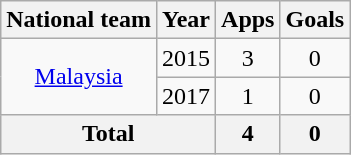<table class=wikitable style="text-align: center;">
<tr>
<th>National team</th>
<th>Year</th>
<th>Apps</th>
<th>Goals</th>
</tr>
<tr>
<td rowspan=2><a href='#'>Malaysia</a></td>
<td>2015</td>
<td>3</td>
<td>0</td>
</tr>
<tr>
<td>2017</td>
<td>1</td>
<td>0</td>
</tr>
<tr>
<th colspan=2>Total</th>
<th>4</th>
<th>0</th>
</tr>
</table>
